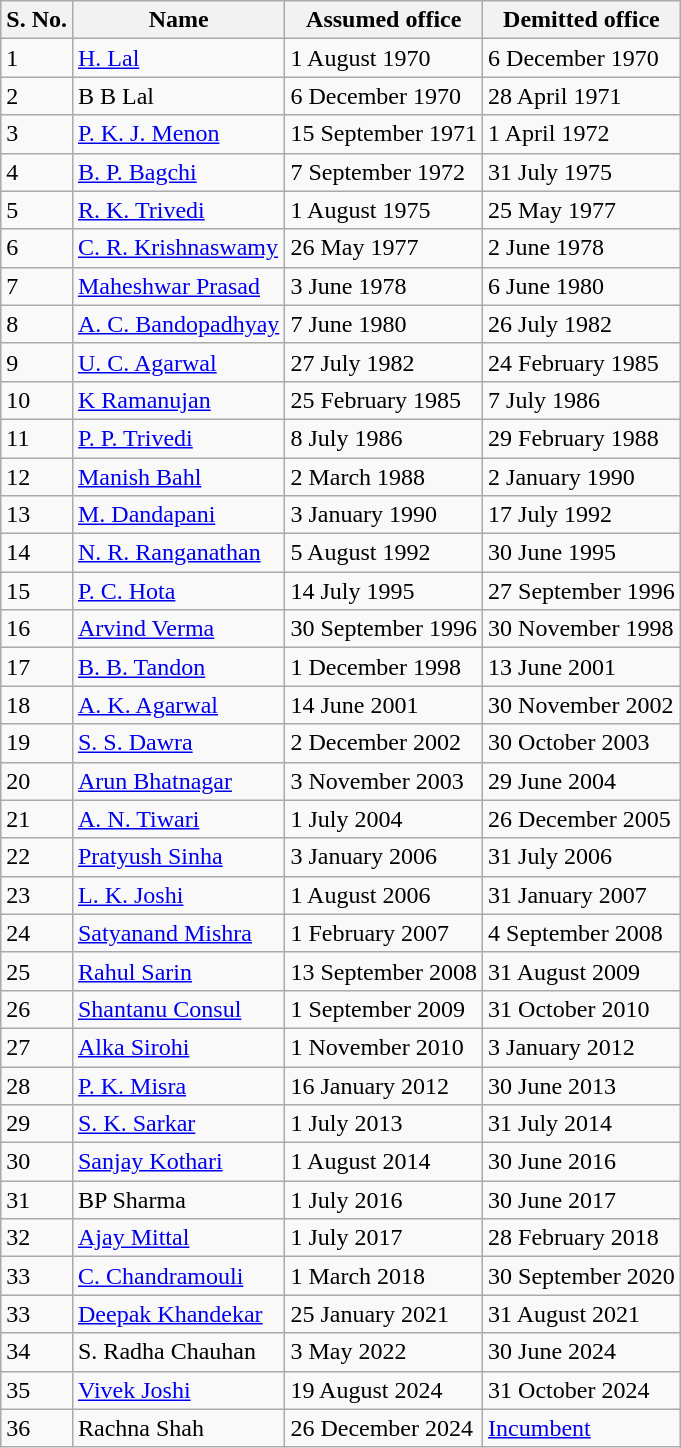<table class="wikitable sortable">
<tr>
<th>S. No.</th>
<th>Name</th>
<th>Assumed office</th>
<th>Demitted office</th>
</tr>
<tr>
<td>1</td>
<td><a href='#'>H. Lal</a></td>
<td>1 August 1970</td>
<td>6 December 1970</td>
</tr>
<tr>
<td>2</td>
<td>B B Lal</td>
<td>6 December 1970</td>
<td>28 April 1971</td>
</tr>
<tr>
<td>3</td>
<td><a href='#'>P. K. J. Menon</a></td>
<td>15 September 1971</td>
<td>1 April 1972</td>
</tr>
<tr>
<td>4</td>
<td><a href='#'>B. P. Bagchi</a></td>
<td>7 September 1972</td>
<td>31 July 1975</td>
</tr>
<tr>
<td>5</td>
<td><a href='#'>R. K. Trivedi</a></td>
<td>1 August 1975</td>
<td>25 May 1977</td>
</tr>
<tr>
<td>6</td>
<td><a href='#'>C. R. Krishnaswamy</a></td>
<td>26 May 1977</td>
<td>2 June 1978</td>
</tr>
<tr>
<td>7</td>
<td><a href='#'>Maheshwar Prasad</a></td>
<td>3 June 1978</td>
<td>6 June 1980</td>
</tr>
<tr>
<td>8</td>
<td><a href='#'>A. C. Bandopadhyay</a></td>
<td>7 June 1980</td>
<td>26 July 1982</td>
</tr>
<tr>
<td>9</td>
<td><a href='#'>U. C. Agarwal</a></td>
<td>27 July 1982</td>
<td>24 February 1985</td>
</tr>
<tr>
<td>10</td>
<td><a href='#'>K Ramanujan</a></td>
<td>25 February 1985</td>
<td>7 July 1986</td>
</tr>
<tr>
<td>11</td>
<td><a href='#'>P. P. Trivedi</a></td>
<td>8 July 1986</td>
<td>29 February 1988</td>
</tr>
<tr>
<td>12</td>
<td><a href='#'>Manish Bahl</a></td>
<td>2 March 1988</td>
<td>2 January 1990</td>
</tr>
<tr>
<td>13</td>
<td><a href='#'>M. Dandapani</a></td>
<td>3 January 1990</td>
<td>17 July 1992</td>
</tr>
<tr>
<td>14</td>
<td><a href='#'>N. R. Ranganathan</a></td>
<td>5 August 1992</td>
<td>30 June 1995</td>
</tr>
<tr>
<td>15</td>
<td><a href='#'>P. C. Hota</a></td>
<td>14 July 1995</td>
<td>27 September 1996</td>
</tr>
<tr>
<td>16</td>
<td><a href='#'>Arvind Verma</a></td>
<td>30 September 1996</td>
<td>30 November 1998</td>
</tr>
<tr>
<td>17</td>
<td><a href='#'>B. B. Tandon</a></td>
<td>1 December 1998</td>
<td>13 June 2001</td>
</tr>
<tr>
<td>18</td>
<td><a href='#'>A. K. Agarwal</a></td>
<td>14 June 2001</td>
<td>30 November 2002</td>
</tr>
<tr>
<td>19</td>
<td><a href='#'>S. S. Dawra</a></td>
<td>2 December 2002</td>
<td>30 October 2003</td>
</tr>
<tr>
<td>20</td>
<td><a href='#'>Arun Bhatnagar</a></td>
<td>3 November 2003</td>
<td>29 June 2004</td>
</tr>
<tr>
<td>21</td>
<td><a href='#'>A. N. Tiwari</a></td>
<td>1 July 2004</td>
<td>26 December 2005</td>
</tr>
<tr>
<td>22</td>
<td><a href='#'>Pratyush Sinha</a></td>
<td>3 January 2006</td>
<td>31 July 2006</td>
</tr>
<tr>
<td>23</td>
<td><a href='#'>L. K. Joshi</a></td>
<td>1 August 2006</td>
<td>31 January 2007</td>
</tr>
<tr>
<td>24</td>
<td><a href='#'>Satyanand Mishra</a></td>
<td>1 February 2007</td>
<td>4 September 2008</td>
</tr>
<tr>
<td>25</td>
<td><a href='#'>Rahul Sarin</a></td>
<td>13 September 2008</td>
<td>31 August 2009</td>
</tr>
<tr>
<td>26</td>
<td><a href='#'>Shantanu Consul</a></td>
<td>1 September 2009</td>
<td>31 October 2010</td>
</tr>
<tr>
<td>27</td>
<td><a href='#'>Alka Sirohi</a></td>
<td>1 November 2010</td>
<td>3 January 2012</td>
</tr>
<tr>
<td>28</td>
<td><a href='#'>P. K. Misra</a></td>
<td>16 January 2012</td>
<td>30 June 2013</td>
</tr>
<tr>
<td>29</td>
<td><a href='#'>S. K. Sarkar</a></td>
<td>1 July 2013</td>
<td>31 July 2014</td>
</tr>
<tr>
<td>30</td>
<td><a href='#'>Sanjay Kothari</a></td>
<td>1 August 2014</td>
<td>30 June 2016</td>
</tr>
<tr>
<td>31</td>
<td>BP Sharma</td>
<td>1 July 2016</td>
<td>30 June 2017</td>
</tr>
<tr>
<td>32</td>
<td><a href='#'>Ajay Mittal</a></td>
<td>1 July 2017</td>
<td>28 February 2018</td>
</tr>
<tr>
<td>33</td>
<td><a href='#'>C. Chandramouli</a></td>
<td>1 March 2018</td>
<td>30 September 2020</td>
</tr>
<tr>
<td>33</td>
<td><a href='#'>Deepak Khandekar</a></td>
<td>25 January 2021</td>
<td>31 August 2021</td>
</tr>
<tr>
<td>34</td>
<td>S. Radha Chauhan</td>
<td>3 May 2022</td>
<td>30 June 2024</td>
</tr>
<tr>
<td>35</td>
<td><a href='#'>Vivek Joshi</a></td>
<td>19 August 2024</td>
<td>31 October 2024</td>
</tr>
<tr>
<td>36</td>
<td>Rachna Shah</td>
<td>26 December 2024</td>
<td><a href='#'>Incumbent</a></td>
</tr>
</table>
